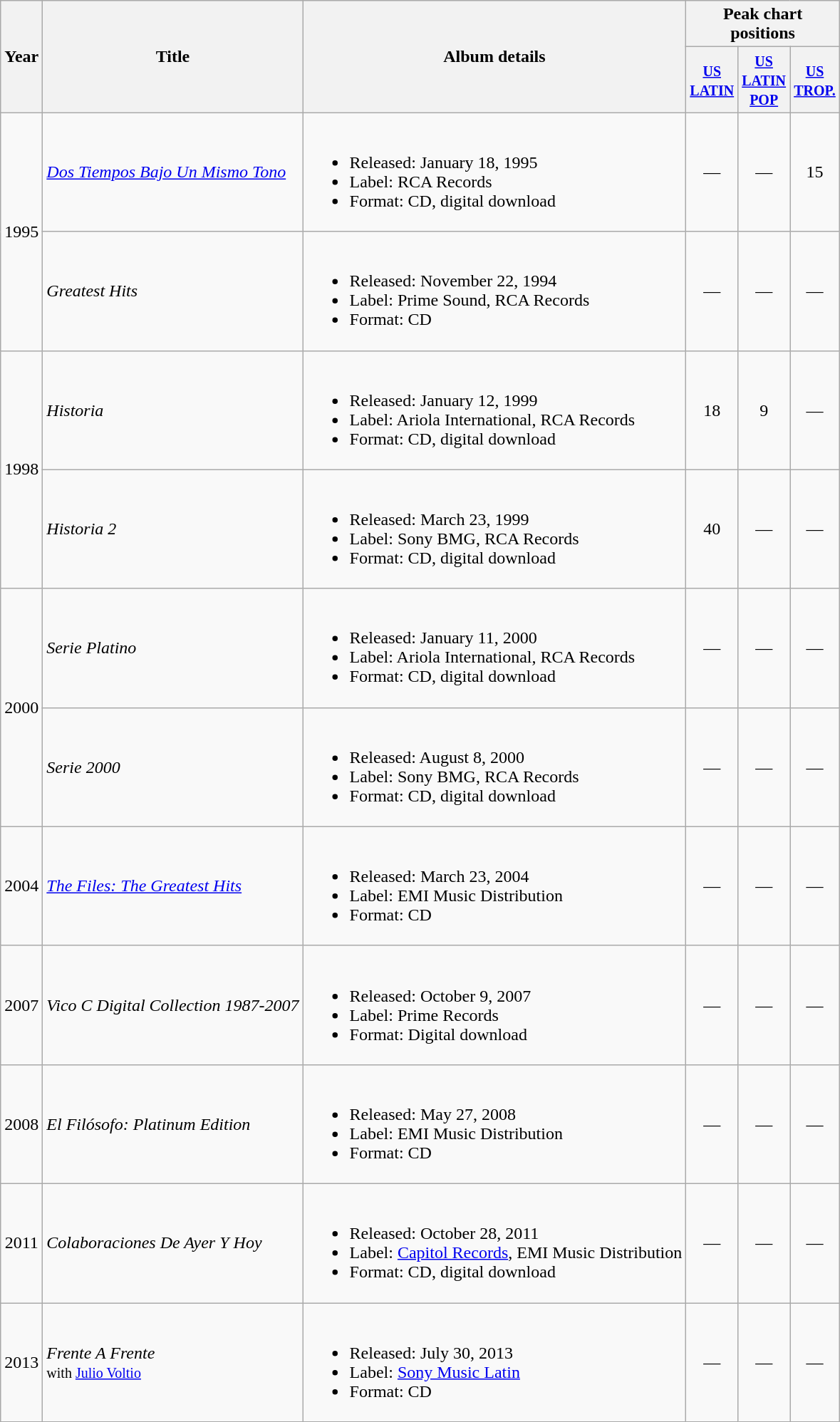<table class="wikitable">
<tr>
<th align="center" rowspan="2">Year</th>
<th align="center" rowspan="2">Title</th>
<th align="center" rowspan="2">Album details</th>
<th colspan="3">Peak chart positions</th>
</tr>
<tr>
<th width="30"><small><a href='#'>US<br>LATIN</a></small></th>
<th width="30"><small><a href='#'>US<br>LATIN POP</a></small></th>
<th width="30"><small><a href='#'>US<br>TROP.</a></small></th>
</tr>
<tr>
<td align="center" rowspan="2">1995</td>
<td><em><a href='#'>Dos Tiempos Bajo Un Mismo Tono</a></em></td>
<td><br><ul><li>Released: January 18, 1995</li><li>Label: RCA Records</li><li>Format: CD, digital download</li></ul></td>
<td align="center">—</td>
<td align="center">—</td>
<td align="center">15</td>
</tr>
<tr>
<td><em>Greatest Hits</em></td>
<td><br><ul><li>Released: November 22, 1994</li><li>Label: Prime Sound, RCA Records</li><li>Format: CD</li></ul></td>
<td align="center">—</td>
<td align="center">—</td>
<td align="center">—</td>
</tr>
<tr>
<td align="center" rowspan="2">1998</td>
<td><em>Historia</em></td>
<td><br><ul><li>Released: January 12, 1999</li><li>Label: Ariola International, RCA Records</li><li>Format: CD, digital download</li></ul></td>
<td align="center">18</td>
<td align="center">9</td>
<td align="center">—</td>
</tr>
<tr>
<td><em>Historia 2</em></td>
<td><br><ul><li>Released: March 23, 1999</li><li>Label: Sony BMG, RCA Records</li><li>Format: CD, digital download</li></ul></td>
<td align="center">40</td>
<td align="center">—</td>
<td align="center">—</td>
</tr>
<tr>
<td align="center" rowspan="2">2000</td>
<td><em>Serie Platino</em></td>
<td><br><ul><li>Released: January 11, 2000</li><li>Label: Ariola International, RCA Records</li><li>Format: CD, digital download</li></ul></td>
<td align="center">—</td>
<td align="center">—</td>
<td align="center">—</td>
</tr>
<tr>
<td><em>Serie 2000</em></td>
<td><br><ul><li>Released: August 8, 2000</li><li>Label: Sony BMG, RCA Records</li><li>Format: CD, digital download</li></ul></td>
<td align="center">—</td>
<td align="center">—</td>
<td align="center">—</td>
</tr>
<tr>
<td align="center">2004</td>
<td><em><a href='#'>The Files: The Greatest Hits</a></em></td>
<td><br><ul><li>Released: March 23, 2004</li><li>Label: EMI Music Distribution</li><li>Format: CD</li></ul></td>
<td align="center">—</td>
<td align="center">—</td>
<td align="center">—</td>
</tr>
<tr>
<td align="center">2007</td>
<td><em>Vico C Digital Collection 1987-2007</em></td>
<td><br><ul><li>Released: October 9, 2007</li><li>Label: Prime Records</li><li>Format: Digital download</li></ul></td>
<td align="center">—</td>
<td align="center">—</td>
<td align="center">—</td>
</tr>
<tr>
<td align="center">2008</td>
<td><em>El Filósofo: Platinum Edition</em></td>
<td><br><ul><li>Released: May 27, 2008</li><li>Label: EMI Music Distribution</li><li>Format: CD</li></ul></td>
<td align="center">—</td>
<td align="center">—</td>
<td align="center">—</td>
</tr>
<tr>
<td align="center">2011</td>
<td><em>Colaboraciones De Ayer Y Hoy</em></td>
<td><br><ul><li>Released: October 28, 2011</li><li>Label: <a href='#'>Capitol Records</a>, EMI Music Distribution</li><li>Format: CD, digital download</li></ul></td>
<td align="center">—</td>
<td align="center">—</td>
<td align="center">—</td>
</tr>
<tr>
<td align="center">2013</td>
<td><em>Frente A Frente</em><br><small>with <a href='#'>Julio Voltio</a></small></td>
<td><br><ul><li>Released: July 30, 2013</li><li>Label: <a href='#'>Sony Music Latin</a></li><li>Format: CD</li></ul></td>
<td align="center">—</td>
<td align="center">—</td>
<td align="center">—</td>
</tr>
</table>
